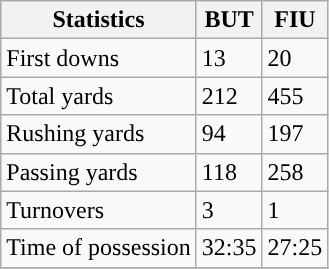<table class="wikitable" style="float: left;">
<tr>
<th>Statistics</th>
<th>BUT</th>
<th>FIU</th>
</tr>
<tr>
<td>First downs</td>
<td>13</td>
<td>20</td>
</tr>
<tr>
<td>Total yards</td>
<td>212</td>
<td>455</td>
</tr>
<tr>
<td>Rushing yards</td>
<td>94</td>
<td>197</td>
</tr>
<tr>
<td>Passing yards</td>
<td>118</td>
<td>258</td>
</tr>
<tr>
<td>Turnovers</td>
<td>3</td>
<td>1</td>
</tr>
<tr>
<td>Time of possession</td>
<td>32:35</td>
<td>27:25</td>
</tr>
<tr>
</tr>
</table>
